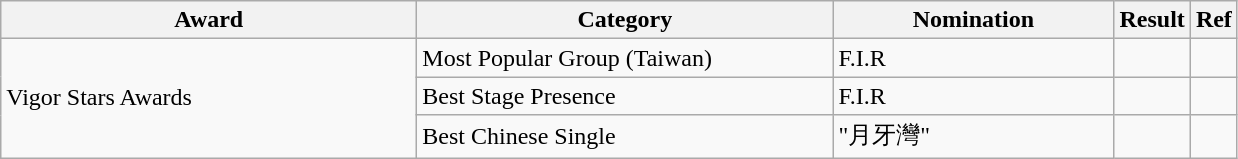<table class="wikitable">
<tr>
<th width="270">Award</th>
<th width="270">Category</th>
<th width="180">Nomination</th>
<th>Result</th>
<th>Ref</th>
</tr>
<tr>
<td rowspan="3">Vigor Stars Awards</td>
<td>Most Popular Group (Taiwan)</td>
<td>F.I.R</td>
<td></td>
<td align="center"></td>
</tr>
<tr>
<td>Best Stage Presence</td>
<td>F.I.R</td>
<td></td>
<td align="center"></td>
</tr>
<tr>
<td>Best Chinese Single</td>
<td>"月牙灣"</td>
<td></td>
<td align="center"></td>
</tr>
</table>
